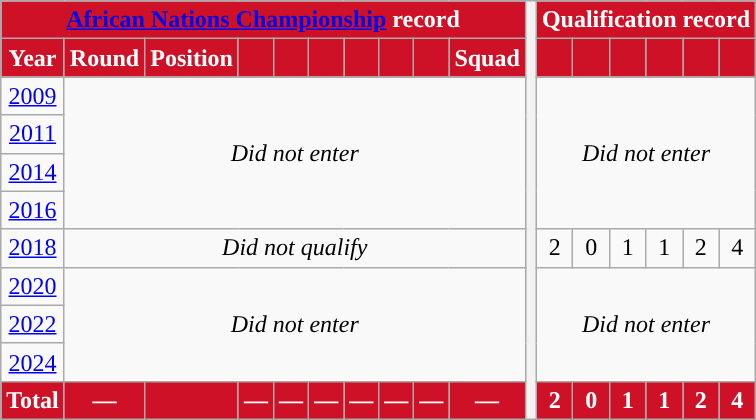<table class="wikitable" style="text-align:center">
<tr>
<th colspan="10" style="background:#CE1126; color:#FFFFFF; "><a href='#'><span>African Nations Championship</span></a> record</th>
<th rowspan="11"></th>
<th colspan="6" style="background:#CE1126; color:#FFFFFF; ">Qualification record</th>
</tr>
<tr>
<th style="background:#CE1126; color:#FFFFFF; ">Year</th>
<th style="background:#CE1126; color:#FFFFFF; ">Round</th>
<th style="background:#CE1126; color:#FFFFFF; ">Position</th>
<th style="background:#CE1126; color:#FFFFFF; "></th>
<th style="background:#CE1126; color:#FFFFFF; "></th>
<th style="background:#CE1126; color:#FFFFFF; "></th>
<th style="background:#CE1126; color:#FFFFFF; "></th>
<th style="background:#CE1126; color:#FFFFFF; "></th>
<th style="background:#CE1126; color:#FFFFFF; "></th>
<th style="background:#CE1126; color:#FFFFFF; ">Squad</th>
<th style="background:#CE1126; color:#FFFFFF; "></th>
<th style="background:#CE1126; color:#FFFFFF; "></th>
<th style="background:#CE1126; color:#FFFFFF; "></th>
<th style="background:#CE1126; color:#FFFFFF; "></th>
<th style="background:#CE1126; color:#FFFFFF; "></th>
<th style="background:#CE1126; color:#FFFFFF; "></th>
</tr>
<tr>
<td> <a href='#'>2009</a></td>
<td colspan="9" rowspan="4"><em>Did not enter</em></td>
<td colspan="6" rowspan="4"><em>Did not enter</em></td>
</tr>
<tr>
<td> <a href='#'>2011</a></td>
</tr>
<tr>
<td> <a href='#'>2014</a></td>
</tr>
<tr>
<td> <a href='#'>2016</a></td>
</tr>
<tr>
<td> <a href='#'>2018</a></td>
<td colspan="9"><em>Did not qualify</em></td>
<td>2</td>
<td>0</td>
<td>1</td>
<td>1</td>
<td>2</td>
<td>4</td>
</tr>
<tr>
<td> <a href='#'>2020</a></td>
<td colspan="9" rowspan="3"><em>Did not enter</em></td>
<td colspan="6" rowspan="3"><em>Did not enter</em></td>
</tr>
<tr>
<td> <a href='#'>2022</a></td>
</tr>
<tr>
<td>   <a href='#'>2024</a></td>
</tr>
<tr>
<th style="background:#CE1126; color:#FFFFFF; ">Total</th>
<th style="background:#CE1126; color:#FFFFFF; ">—</th>
<th style="background:#CE1126; color:#FFFFFF; "></th>
<th style="background:#CE1126; color:#FFFFFF; ">—</th>
<th style="background:#CE1126; color:#FFFFFF; ">—</th>
<th style="background:#CE1126; color:#FFFFFF; ">—</th>
<th style="background:#CE1126; color:#FFFFFF; ">—</th>
<th style="background:#CE1126; color:#FFFFFF; ">—</th>
<th style="background:#CE1126; color:#FFFFFF; ">—</th>
<th style="background:#CE1126; color:#FFFFFF; ">—</th>
<th style="background:#CE1126; color:#FFFFFF; ">2</th>
<th style="background:#CE1126; color:#FFFFFF; ">0</th>
<th style="background:#CE1126; color:#FFFFFF; ">1</th>
<th style="background:#CE1126; color:#FFFFFF; ">1</th>
<th style="background:#CE1126; color:#FFFFFF; ">2</th>
<th style="background:#CE1126; color:#FFFFFF; ">4</th>
</tr>
</table>
